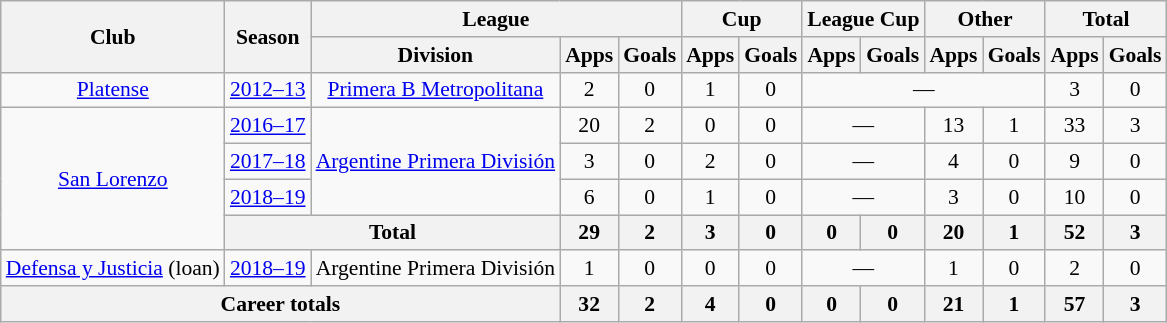<table class="wikitable" style="font-size:90%; text-align: center">
<tr>
<th rowspan=2>Club</th>
<th rowspan=2>Season</th>
<th colspan=3>League</th>
<th colspan=2>Cup</th>
<th colspan=2>League Cup</th>
<th colspan=2>Other</th>
<th colspan=2>Total</th>
</tr>
<tr>
<th>Division</th>
<th>Apps</th>
<th>Goals</th>
<th>Apps</th>
<th>Goals</th>
<th>Apps</th>
<th>Goals</th>
<th>Apps</th>
<th>Goals</th>
<th>Apps</th>
<th>Goals</th>
</tr>
<tr>
<td><a href='#'>Platense</a></td>
<td><a href='#'>2012–13</a></td>
<td><a href='#'>Primera B Metropolitana</a></td>
<td>2</td>
<td>0</td>
<td>1</td>
<td>0</td>
<td colspan=4>—</td>
<td>3</td>
<td>0</td>
</tr>
<tr>
<td rowspan=4><a href='#'>San Lorenzo</a></td>
<td><a href='#'>2016–17</a></td>
<td rowspan=3><a href='#'>Argentine Primera División</a></td>
<td>20</td>
<td>2</td>
<td>0</td>
<td>0</td>
<td colspan=2>—</td>
<td>13</td>
<td>1</td>
<td>33</td>
<td>3</td>
</tr>
<tr>
<td><a href='#'>2017–18</a></td>
<td>3</td>
<td>0</td>
<td>2</td>
<td>0</td>
<td colspan=2>—</td>
<td>4</td>
<td>0</td>
<td>9</td>
<td>0</td>
</tr>
<tr>
<td><a href='#'>2018–19</a></td>
<td>6</td>
<td>0</td>
<td>1</td>
<td>0</td>
<td colspan=2>—</td>
<td>3</td>
<td>0</td>
<td>10</td>
<td>0</td>
</tr>
<tr>
<th colspan=2>Total</th>
<th>29</th>
<th>2</th>
<th>3</th>
<th>0</th>
<th>0</th>
<th>0</th>
<th>20</th>
<th>1</th>
<th>52</th>
<th>3</th>
</tr>
<tr>
<td><a href='#'>Defensa y Justicia</a> (loan)</td>
<td><a href='#'>2018–19</a></td>
<td>Argentine Primera División</td>
<td>1</td>
<td>0</td>
<td>0</td>
<td>0</td>
<td colspan=2>—</td>
<td>1</td>
<td>0</td>
<td>2</td>
<td>0</td>
</tr>
<tr>
<th colspan=3>Career totals</th>
<th>32</th>
<th>2</th>
<th>4</th>
<th>0</th>
<th>0</th>
<th>0</th>
<th>21</th>
<th>1</th>
<th>57</th>
<th>3</th>
</tr>
</table>
